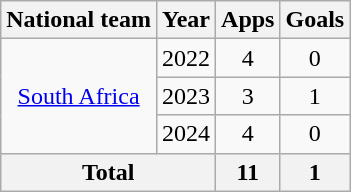<table class=wikitable style=text-align:center>
<tr>
<th>National team</th>
<th>Year</th>
<th>Apps</th>
<th>Goals</th>
</tr>
<tr>
<td rowspan="3"><a href='#'>South Africa</a></td>
<td>2022</td>
<td>4</td>
<td>0</td>
</tr>
<tr>
<td>2023</td>
<td>3</td>
<td>1</td>
</tr>
<tr>
<td>2024</td>
<td>4</td>
<td>0</td>
</tr>
<tr>
<th colspan=2>Total</th>
<th>11</th>
<th>1</th>
</tr>
</table>
